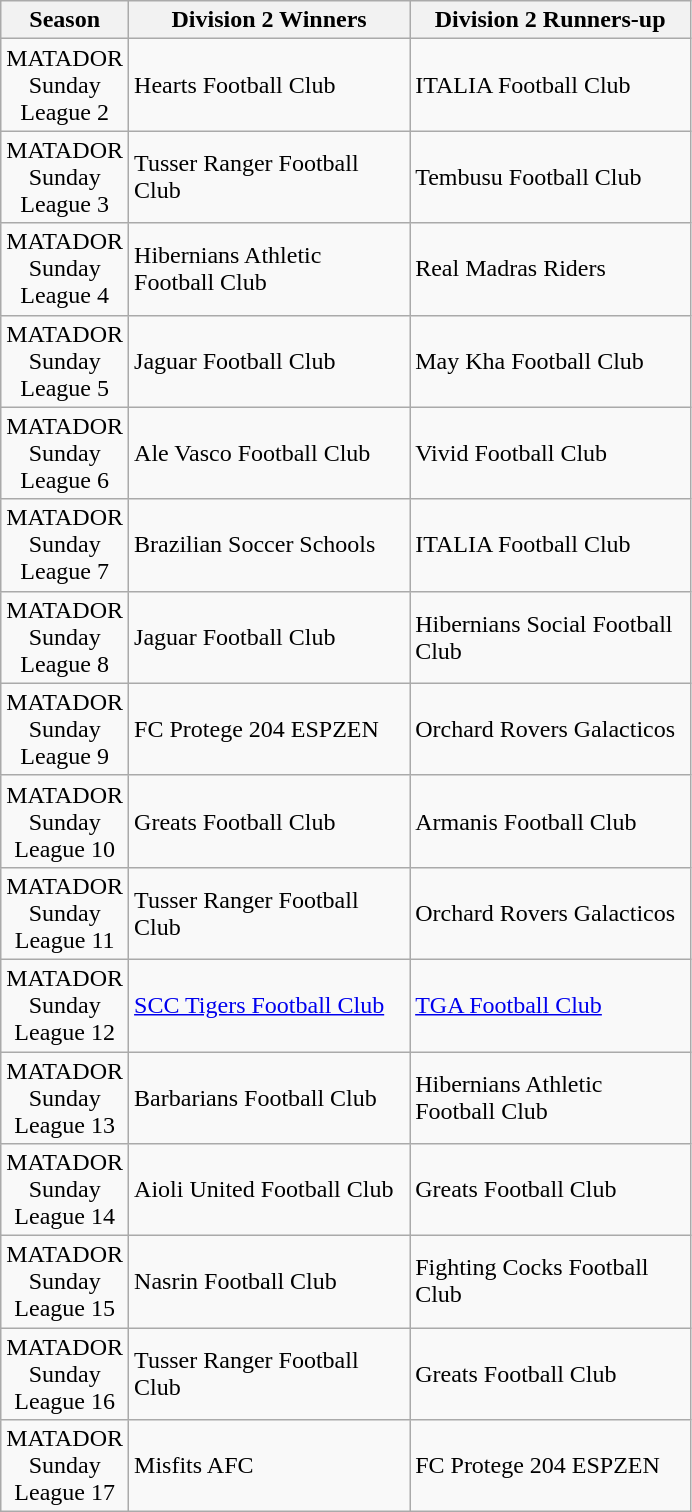<table class="wikitable" style="text-align:center">
<tr>
<th width='25'>Season</th>
<th width='180'>Division 2 Winners</th>
<th width='180'>Division 2 Runners-up</th>
</tr>
<tr>
<td>MATADOR Sunday League 2</td>
<td align='left'>Hearts Football Club</td>
<td align='left'>ITALIA Football Club</td>
</tr>
<tr>
<td>MATADOR Sunday League 3</td>
<td align='left'>Tusser Ranger Football Club</td>
<td align='left'>Tembusu Football Club</td>
</tr>
<tr>
<td>MATADOR Sunday League 4</td>
<td align='left'>Hibernians Athletic Football Club</td>
<td align='left'>Real Madras Riders</td>
</tr>
<tr>
<td>MATADOR Sunday League 5</td>
<td align='left'>Jaguar Football Club</td>
<td align='left'>May Kha Football Club</td>
</tr>
<tr>
<td>MATADOR Sunday League 6</td>
<td align='left'>Ale Vasco Football Club</td>
<td align='left'>Vivid Football Club</td>
</tr>
<tr>
<td>MATADOR Sunday League 7</td>
<td align='left'>Brazilian Soccer Schools</td>
<td align='left'>ITALIA Football Club</td>
</tr>
<tr>
<td>MATADOR Sunday League 8</td>
<td align='left'>Jaguar Football Club</td>
<td align='left'>Hibernians Social Football Club</td>
</tr>
<tr>
<td>MATADOR Sunday League 9</td>
<td align='left'>FC Protege 204 ESPZEN</td>
<td align='left'>Orchard Rovers Galacticos</td>
</tr>
<tr>
<td>MATADOR Sunday League 10</td>
<td align='left'>Greats Football Club</td>
<td align='left'>Armanis Football Club</td>
</tr>
<tr>
<td>MATADOR Sunday League 11</td>
<td align='left'>Tusser Ranger Football Club</td>
<td align='left'>Orchard Rovers Galacticos</td>
</tr>
<tr>
<td>MATADOR Sunday League 12</td>
<td align='left'><a href='#'>SCC Tigers Football Club</a></td>
<td align='left'><a href='#'>TGA Football Club</a></td>
</tr>
<tr>
<td>MATADOR Sunday League 13</td>
<td align='left'>Barbarians Football Club</td>
<td align='left'>Hibernians Athletic Football Club</td>
</tr>
<tr>
<td>MATADOR Sunday League 14</td>
<td align='left'>Aioli United Football Club</td>
<td align='left'>Greats Football Club</td>
</tr>
<tr>
<td>MATADOR Sunday League 15</td>
<td align='left'>Nasrin Football Club</td>
<td align='left'>Fighting Cocks Football Club</td>
</tr>
<tr>
<td>MATADOR Sunday League 16</td>
<td align='left'>Tusser Ranger Football Club</td>
<td align='left'>Greats Football Club</td>
</tr>
<tr>
<td>MATADOR Sunday League 17</td>
<td align='left'>Misfits AFC</td>
<td align='left'>FC Protege 204 ESPZEN</td>
</tr>
</table>
